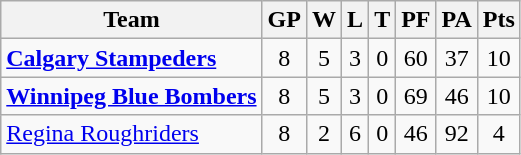<table class="wikitable">
<tr>
<th>Team</th>
<th>GP</th>
<th>W</th>
<th>L</th>
<th>T</th>
<th>PF</th>
<th>PA</th>
<th>Pts</th>
</tr>
<tr align="center">
<td align="left"><strong><a href='#'>Calgary Stampeders</a></strong></td>
<td>8</td>
<td>5</td>
<td>3</td>
<td>0</td>
<td>60</td>
<td>37</td>
<td>10</td>
</tr>
<tr align="center">
<td align="left"><strong><a href='#'>Winnipeg Blue Bombers</a></strong></td>
<td>8</td>
<td>5</td>
<td>3</td>
<td>0</td>
<td>69</td>
<td>46</td>
<td>10</td>
</tr>
<tr align="center">
<td align="left"><a href='#'>Regina Roughriders</a></td>
<td>8</td>
<td>2</td>
<td>6</td>
<td>0</td>
<td>46</td>
<td>92</td>
<td>4</td>
</tr>
</table>
